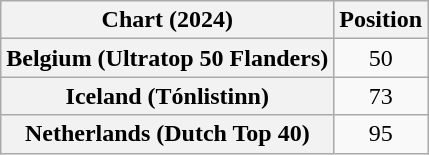<table class="wikitable sortable plainrowheaders" style="text-align:center">
<tr>
<th scope="col">Chart (2024)</th>
<th scope="col">Position</th>
</tr>
<tr>
<th scope="row">Belgium (Ultratop 50 Flanders)</th>
<td>50</td>
</tr>
<tr>
<th scope="row">Iceland (Tónlistinn)</th>
<td>73</td>
</tr>
<tr>
<th scope="row">Netherlands (Dutch Top 40)</th>
<td>95</td>
</tr>
</table>
